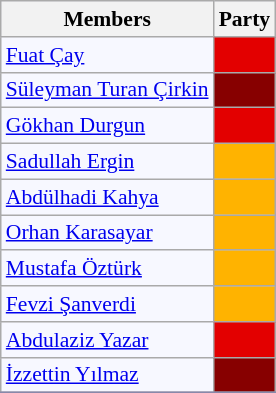<table class=wikitable style="border:1px solid #8888aa; background-color:#f7f8ff; padding:0px; font-size:90%;">
<tr>
<th>Members</th>
<th colspan="2">Party</th>
</tr>
<tr>
<td><a href='#'>Fuat Çay</a></td>
<td style="background: #e30000"></td>
</tr>
<tr>
<td><a href='#'>Süleyman Turan Çirkin</a></td>
<td style="background: #870000"></td>
</tr>
<tr>
<td><a href='#'>Gökhan Durgun</a></td>
<td style="background: #e30000"></td>
</tr>
<tr>
<td><a href='#'>Sadullah Ergin</a></td>
<td style="background: #ffb300"></td>
</tr>
<tr>
<td><a href='#'>Abdülhadi Kahya</a></td>
<td style="background: #ffb300"></td>
</tr>
<tr>
<td><a href='#'>Orhan Karasayar</a></td>
<td style="background: #ffb300"></td>
</tr>
<tr>
<td><a href='#'>Mustafa Öztürk</a></td>
<td style="background: #ffb300"></td>
</tr>
<tr>
<td><a href='#'>Fevzi Şanverdi</a></td>
<td style="background: #ffb300"></td>
</tr>
<tr>
<td><a href='#'>Abdulaziz Yazar</a></td>
<td style="background: #e30000"></td>
</tr>
<tr>
<td><a href='#'>İzzettin Yılmaz</a></td>
<td style="background: #870000"></td>
</tr>
<tr>
</tr>
</table>
